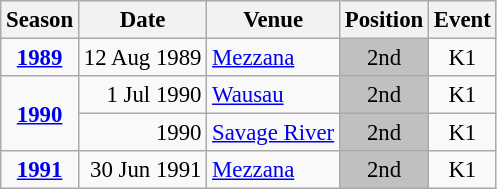<table class="wikitable" style="text-align:center; font-size:95%;">
<tr>
<th>Season</th>
<th>Date</th>
<th>Venue</th>
<th>Position</th>
<th>Event</th>
</tr>
<tr>
<td><strong><a href='#'>1989</a></strong></td>
<td align=right>12 Aug 1989</td>
<td align=left><a href='#'>Mezzana</a></td>
<td bgcolor=silver>2nd</td>
<td>K1</td>
</tr>
<tr>
<td rowspan=2><strong><a href='#'>1990</a></strong></td>
<td align=right>1 Jul 1990</td>
<td align=left><a href='#'>Wausau</a></td>
<td bgcolor=silver>2nd</td>
<td>K1</td>
</tr>
<tr>
<td align=right>1990</td>
<td align=left><a href='#'>Savage River</a></td>
<td bgcolor=silver>2nd</td>
<td>K1</td>
</tr>
<tr>
<td><strong><a href='#'>1991</a></strong></td>
<td align=right>30 Jun 1991</td>
<td align=left><a href='#'>Mezzana</a></td>
<td bgcolor=silver>2nd</td>
<td>K1</td>
</tr>
</table>
